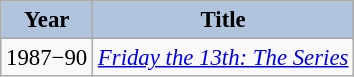<table class="wikitable" style="font-size:95%;">
<tr>
<th style="background:#B0C4DE;">Year</th>
<th style="background:#B0C4DE;">Title</th>
</tr>
<tr>
<td>1987−90</td>
<td><em><a href='#'>Friday the 13th: The Series</a></em></td>
</tr>
</table>
